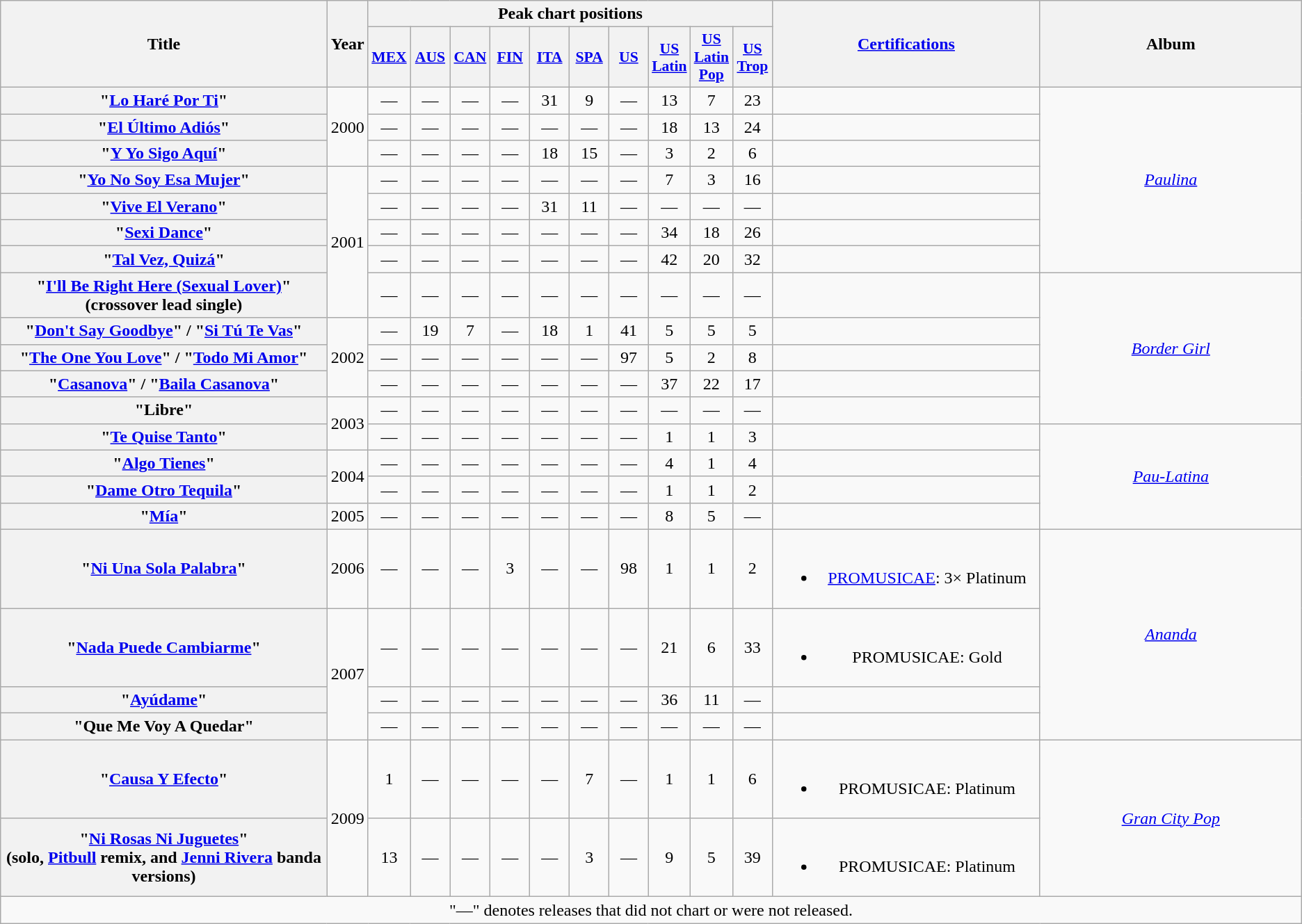<table class="wikitable plainrowheaders" style="text-align:center;">
<tr>
<th scope="col" rowspan="2" style="width:20em;">Title</th>
<th scope="col" rowspan="2">Year</th>
<th scope="col" colspan="10">Peak chart positions</th>
<th scope="col" rowspan="2" style="width:16em;"><a href='#'>Certifications</a></th>
<th scope="col" rowspan="2" style="width:16em;">Album</th>
</tr>
<tr>
<th scope="col" style="width:2.2em;font-size:90%;"><a href='#'>MEX</a><br></th>
<th scope="col" style="width:2.2em;font-size:90%;"><a href='#'>AUS</a><br></th>
<th scope="col" style="width:2.2em;font-size:90%;"><a href='#'>CAN</a><br></th>
<th scope="col" style="width:2.2em;font-size:90%;"><a href='#'>FIN</a><br></th>
<th scope="col" style="width:2.2em;font-size:90%;"><a href='#'>ITA</a><br></th>
<th scope="col" style="width:2.2em;font-size:90%;"><a href='#'>SPA</a><br></th>
<th scope="col" style="width:2.2em;font-size:90%;"><a href='#'>US</a><br></th>
<th scope="col" style="width:2.2em;font-size:90%;"><a href='#'>US Latin</a><br></th>
<th scope="col" style="width:2.2em;font-size:90%;"><a href='#'>US Latin Pop</a><br></th>
<th scope="col" style="width:2.2em;font-size:90%;"><a href='#'>US Trop</a><br></th>
</tr>
<tr>
<th scope="row">"<a href='#'>Lo Haré Por Ti</a>"</th>
<td rowspan="3">2000</td>
<td>—</td>
<td>—</td>
<td>—</td>
<td>—</td>
<td>31</td>
<td>9</td>
<td>—</td>
<td>13</td>
<td>7</td>
<td>23</td>
<td></td>
<td rowspan="7"><em><a href='#'>Paulina</a></em></td>
</tr>
<tr>
<th scope="row">"<a href='#'>El Último Adiós</a>"</th>
<td>—</td>
<td>—</td>
<td>—</td>
<td>—</td>
<td>—</td>
<td>—</td>
<td>—</td>
<td>18</td>
<td>13</td>
<td>24</td>
<td></td>
</tr>
<tr>
<th scope="row">"<a href='#'>Y Yo Sigo Aquí</a>"</th>
<td>—</td>
<td>—</td>
<td>—</td>
<td>—</td>
<td>18</td>
<td>15</td>
<td>—</td>
<td>3</td>
<td>2</td>
<td>6</td>
<td></td>
</tr>
<tr>
<th scope="row">"<a href='#'>Yo No Soy Esa Mujer</a>"</th>
<td rowspan="5">2001</td>
<td>—</td>
<td>—</td>
<td>—</td>
<td>—</td>
<td>—</td>
<td>—</td>
<td>—</td>
<td>7</td>
<td>3</td>
<td>16</td>
<td></td>
</tr>
<tr>
<th scope="row">"<a href='#'>Vive El Verano</a>"</th>
<td>—</td>
<td>—</td>
<td>—</td>
<td>—</td>
<td>31</td>
<td>11</td>
<td>—</td>
<td>—</td>
<td>—</td>
<td>—</td>
<td></td>
</tr>
<tr>
<th scope="row">"<a href='#'>Sexi Dance</a>"</th>
<td>—</td>
<td>—</td>
<td>—</td>
<td>—</td>
<td>—</td>
<td>—</td>
<td>—</td>
<td>34</td>
<td>18</td>
<td>26</td>
<td></td>
</tr>
<tr>
<th scope="row">"<a href='#'>Tal Vez, Quizá</a>"</th>
<td>—</td>
<td>—</td>
<td>—</td>
<td>—</td>
<td>—</td>
<td>—</td>
<td>—</td>
<td>42</td>
<td>20</td>
<td>32</td>
<td></td>
</tr>
<tr>
<th scope="row">"<a href='#'>I'll Be Right Here (Sexual Lover)</a>"<br><span>(crossover lead single)</span></th>
<td>—</td>
<td>—</td>
<td>—</td>
<td>—</td>
<td>—</td>
<td>—</td>
<td>—</td>
<td>—</td>
<td>—</td>
<td>—</td>
<td></td>
<td rowspan="5"><em><a href='#'>Border Girl</a></em></td>
</tr>
<tr>
<th scope="row">"<a href='#'>Don't Say Goodbye</a>" / "<a href='#'>Si Tú Te Vas</a>"</th>
<td rowspan="3">2002</td>
<td>—</td>
<td>19</td>
<td>7</td>
<td>—</td>
<td>18</td>
<td>1</td>
<td>41</td>
<td>5</td>
<td>5</td>
<td>5</td>
<td></td>
</tr>
<tr>
<th scope="row">"<a href='#'>The One You Love</a>" / "<a href='#'>Todo Mi Amor</a>"</th>
<td>—</td>
<td>—</td>
<td>—</td>
<td>—</td>
<td>—</td>
<td>—</td>
<td>97</td>
<td>5</td>
<td>2</td>
<td>8</td>
<td></td>
</tr>
<tr>
<th scope="row">"<a href='#'>Casanova</a>" / "<a href='#'>Baila Casanova</a>"</th>
<td>—</td>
<td>—</td>
<td>—</td>
<td>—</td>
<td>—</td>
<td>—</td>
<td>—</td>
<td>37</td>
<td>22</td>
<td>17</td>
<td></td>
</tr>
<tr>
<th scope="row">"Libre"</th>
<td rowspan="2">2003</td>
<td>—</td>
<td>—</td>
<td>—</td>
<td>—</td>
<td>—</td>
<td>—</td>
<td>—</td>
<td>—</td>
<td>—</td>
<td>—</td>
<td></td>
</tr>
<tr>
<th scope="row">"<a href='#'>Te Quise Tanto</a>"</th>
<td>—</td>
<td>—</td>
<td>—</td>
<td>—</td>
<td>—</td>
<td>—</td>
<td>—</td>
<td>1</td>
<td>1</td>
<td>3</td>
<td></td>
<td rowspan="4"><em><a href='#'>Pau-Latina</a></em></td>
</tr>
<tr>
<th scope="row">"<a href='#'>Algo Tienes</a>"</th>
<td rowspan="2">2004</td>
<td>—</td>
<td>—</td>
<td>—</td>
<td>—</td>
<td>—</td>
<td>—</td>
<td>—</td>
<td>4</td>
<td>1</td>
<td>4</td>
<td></td>
</tr>
<tr>
<th scope="row">"<a href='#'>Dame Otro Tequila</a>"</th>
<td>—</td>
<td>—</td>
<td>—</td>
<td>—</td>
<td>—</td>
<td>—</td>
<td>—</td>
<td>1</td>
<td>1</td>
<td>2</td>
<td></td>
</tr>
<tr>
<th scope="row">"<a href='#'>Mía</a>"</th>
<td>2005</td>
<td>—</td>
<td>—</td>
<td>—</td>
<td>—</td>
<td>—</td>
<td>—</td>
<td>—</td>
<td>8</td>
<td>5</td>
<td>—</td>
<td></td>
</tr>
<tr>
<th scope="row">"<a href='#'>Ni Una Sola Palabra</a>"</th>
<td>2006</td>
<td>—</td>
<td>—</td>
<td>—</td>
<td>3</td>
<td>—</td>
<td>—</td>
<td>98</td>
<td>1</td>
<td>1</td>
<td>2</td>
<td><br><ul><li><a href='#'>PROMUSICAE</a>: 3× Platinum</li></ul></td>
<td rowspan="4"><em><a href='#'>Ananda</a></em></td>
</tr>
<tr>
<th scope="row">"<a href='#'>Nada Puede Cambiarme</a>"</th>
<td rowspan="3">2007</td>
<td>—</td>
<td>—</td>
<td>—</td>
<td>—</td>
<td>—</td>
<td>—</td>
<td>—</td>
<td>21</td>
<td>6</td>
<td>33</td>
<td><br><ul><li>PROMUSICAE: Gold</li></ul></td>
</tr>
<tr>
<th scope="row">"<a href='#'>Ayúdame</a>"</th>
<td>—</td>
<td>—</td>
<td>—</td>
<td>—</td>
<td>—</td>
<td>—</td>
<td>—</td>
<td>36</td>
<td>11</td>
<td>—</td>
<td></td>
</tr>
<tr>
<th scope="row">"Que Me Voy A Quedar"</th>
<td>—</td>
<td>—</td>
<td>—</td>
<td>—</td>
<td>—</td>
<td>—</td>
<td>—</td>
<td>—</td>
<td>—</td>
<td>—</td>
<td></td>
</tr>
<tr>
<th scope="row">"<a href='#'>Causa Y Efecto</a>"</th>
<td rowspan="2">2009</td>
<td>1</td>
<td>—</td>
<td>—</td>
<td>—</td>
<td>—</td>
<td>7</td>
<td>—</td>
<td>1</td>
<td>1</td>
<td>6</td>
<td><br><ul><li>PROMUSICAE: Platinum </li></ul></td>
<td rowspan="2"><em><a href='#'>Gran City Pop</a></em></td>
</tr>
<tr>
<th scope="row">"<a href='#'>Ni Rosas Ni Juguetes</a>"<br><span>(solo, <a href='#'>Pitbull</a> remix, and <a href='#'>Jenni Rivera</a> banda versions)</span></th>
<td>13</td>
<td>—</td>
<td>—</td>
<td>—</td>
<td>—</td>
<td>3</td>
<td>—</td>
<td>9</td>
<td>5</td>
<td>39</td>
<td><br><ul><li>PROMUSICAE: Platinum</li></ul></td>
</tr>
<tr>
<td colspan="20">"—" denotes releases that did not chart or were not released.</td>
</tr>
</table>
